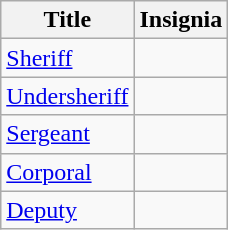<table class="wikitable">
<tr>
<th>Title</th>
<th>Insignia</th>
</tr>
<tr>
<td><a href='#'>Sheriff</a></td>
<td></td>
</tr>
<tr>
<td><a href='#'>Undersheriff</a></td>
<td></td>
</tr>
<tr>
<td><a href='#'>Sergeant</a></td>
<td></td>
</tr>
<tr>
<td><a href='#'>Corporal</a></td>
<td></td>
</tr>
<tr>
<td><a href='#'>Deputy</a></td>
</tr>
</table>
